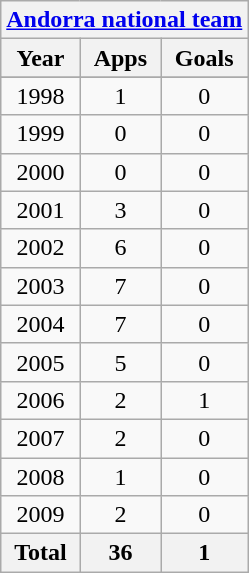<table class="wikitable" style="text-align:center">
<tr>
<th colspan=3><a href='#'>Andorra national team</a></th>
</tr>
<tr>
<th>Year</th>
<th>Apps</th>
<th>Goals</th>
</tr>
<tr>
</tr>
<tr>
<td>1998</td>
<td>1</td>
<td>0</td>
</tr>
<tr>
<td>1999</td>
<td>0</td>
<td>0</td>
</tr>
<tr>
<td>2000</td>
<td>0</td>
<td>0</td>
</tr>
<tr>
<td>2001</td>
<td>3</td>
<td>0</td>
</tr>
<tr>
<td>2002</td>
<td>6</td>
<td>0</td>
</tr>
<tr>
<td>2003</td>
<td>7</td>
<td>0</td>
</tr>
<tr>
<td>2004</td>
<td>7</td>
<td>0</td>
</tr>
<tr>
<td>2005</td>
<td>5</td>
<td>0</td>
</tr>
<tr>
<td>2006</td>
<td>2</td>
<td>1</td>
</tr>
<tr>
<td>2007</td>
<td>2</td>
<td>0</td>
</tr>
<tr>
<td>2008</td>
<td>1</td>
<td>0</td>
</tr>
<tr>
<td>2009</td>
<td>2</td>
<td>0</td>
</tr>
<tr>
<th>Total</th>
<th>36</th>
<th>1</th>
</tr>
</table>
